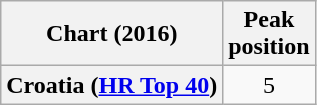<table class="wikitable sortable plainrowheaders" style="text-align:center">
<tr>
<th scope="col">Chart (2016)</th>
<th scope="col">Peak<br>position</th>
</tr>
<tr>
<th scope="row">Croatia (<a href='#'>HR Top 40</a>)</th>
<td>5</td>
</tr>
</table>
